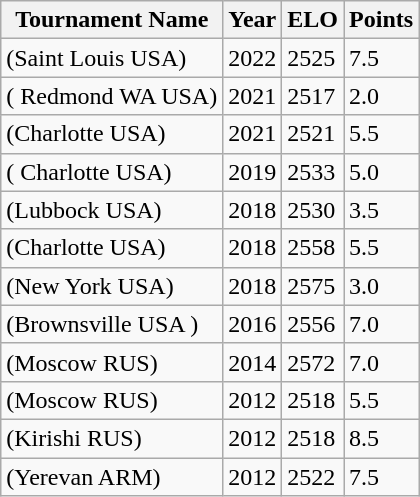<table class="wikitable">
<tr>
<th>Tournament Name</th>
<th>Year</th>
<th>ELO</th>
<th>Points</th>
</tr>
<tr>
<td> (Saint Louis USA)</td>
<td>2022</td>
<td>2525</td>
<td>7.5</td>
</tr>
<tr>
<td> ( Redmond WA USA)</td>
<td>2021</td>
<td>2517</td>
<td>2.0</td>
</tr>
<tr>
<td> (Charlotte USA)</td>
<td>2021</td>
<td>2521</td>
<td>5.5</td>
</tr>
<tr>
<td> ( Charlotte USA)</td>
<td>2019</td>
<td>2533</td>
<td>5.0</td>
</tr>
<tr>
<td> (Lubbock USA)</td>
<td>2018</td>
<td>2530</td>
<td>3.5</td>
</tr>
<tr>
<td> (Charlotte USA)</td>
<td>2018</td>
<td>2558</td>
<td>5.5</td>
</tr>
<tr>
<td> (New York USA)</td>
<td>2018</td>
<td>2575</td>
<td>3.0</td>
</tr>
<tr>
<td> (Brownsville USA )</td>
<td>2016</td>
<td>2556</td>
<td>7.0</td>
</tr>
<tr>
<td> (Moscow RUS)</td>
<td>2014</td>
<td>2572</td>
<td>7.0</td>
</tr>
<tr>
<td> (Moscow RUS)</td>
<td>2012</td>
<td>2518</td>
<td>5.5</td>
</tr>
<tr>
<td> (Kirishi RUS)</td>
<td>2012</td>
<td>2518</td>
<td>8.5</td>
</tr>
<tr>
<td> (Yerevan ARM)</td>
<td>2012</td>
<td>2522</td>
<td>7.5</td>
</tr>
</table>
